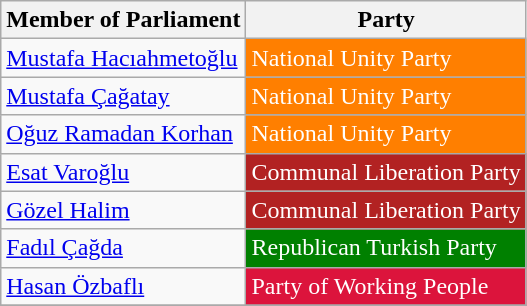<table class="wikitable">
<tr>
<th>Member of Parliament</th>
<th>Party</th>
</tr>
<tr>
<td><a href='#'>Mustafa Hacıahmetoğlu</a></td>
<td style="background:#FF7F00; color:white">National Unity Party</td>
</tr>
<tr>
<td><a href='#'>Mustafa Çağatay</a></td>
<td style="background:#FF7F00; color:white">National Unity Party</td>
</tr>
<tr>
<td><a href='#'>Oğuz Ramadan Korhan</a></td>
<td style="background:#FF7F00; color:white">National Unity Party</td>
</tr>
<tr>
<td><a href='#'>Esat Varoğlu</a></td>
<td style="background:#B22222; color:white">Communal Liberation Party</td>
</tr>
<tr>
<td><a href='#'>Gözel Halim</a></td>
<td style="background:#B22222; color:white">Communal Liberation Party</td>
</tr>
<tr>
<td><a href='#'>Fadıl Çağda</a></td>
<td style="background:#008000; color:white">Republican Turkish Party</td>
</tr>
<tr>
<td><a href='#'>Hasan Özbaflı</a></td>
<td style="background:#DC143C; color:white">Party of Working People</td>
</tr>
<tr>
</tr>
</table>
